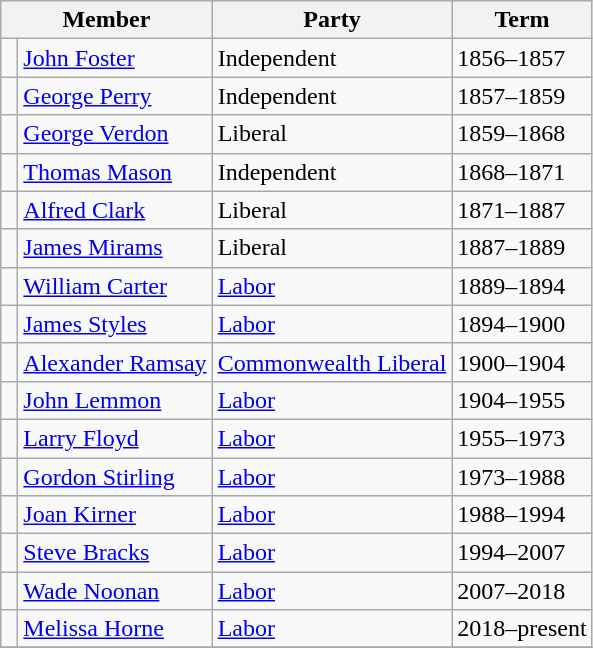<table class="wikitable">
<tr>
<th colspan="2">Member</th>
<th>Party</th>
<th>Term</th>
</tr>
<tr>
<td> </td>
<td><a href='#'>John Foster</a></td>
<td>Independent</td>
<td>1856–1857</td>
</tr>
<tr>
<td> </td>
<td><a href='#'>George Perry</a></td>
<td>Independent</td>
<td>1857–1859</td>
</tr>
<tr>
<td> </td>
<td><a href='#'>George Verdon</a></td>
<td>Liberal</td>
<td>1859–1868</td>
</tr>
<tr>
<td> </td>
<td><a href='#'>Thomas Mason</a></td>
<td>Independent</td>
<td>1868–1871</td>
</tr>
<tr>
<td> </td>
<td><a href='#'>Alfred Clark</a></td>
<td>Liberal</td>
<td>1871–1887</td>
</tr>
<tr>
<td> </td>
<td><a href='#'>James Mirams</a></td>
<td>Liberal</td>
<td>1887–1889</td>
</tr>
<tr>
<td> </td>
<td><a href='#'>William Carter</a></td>
<td><a href='#'>Labor</a></td>
<td>1889–1894</td>
</tr>
<tr>
<td> </td>
<td><a href='#'>James Styles</a></td>
<td><a href='#'>Labor</a></td>
<td>1894–1900</td>
</tr>
<tr>
<td> </td>
<td><a href='#'>Alexander Ramsay</a></td>
<td><a href='#'>Commonwealth Liberal</a></td>
<td>1900–1904</td>
</tr>
<tr>
<td> </td>
<td><a href='#'>John Lemmon</a></td>
<td><a href='#'>Labor</a></td>
<td>1904–1955</td>
</tr>
<tr>
<td> </td>
<td><a href='#'>Larry Floyd</a></td>
<td><a href='#'>Labor</a></td>
<td>1955–1973</td>
</tr>
<tr>
<td> </td>
<td><a href='#'>Gordon Stirling</a></td>
<td><a href='#'>Labor</a></td>
<td>1973–1988</td>
</tr>
<tr>
<td> </td>
<td><a href='#'>Joan Kirner</a></td>
<td><a href='#'>Labor</a></td>
<td>1988–1994</td>
</tr>
<tr>
<td> </td>
<td><a href='#'>Steve Bracks</a></td>
<td><a href='#'>Labor</a></td>
<td>1994–2007</td>
</tr>
<tr>
<td> </td>
<td><a href='#'>Wade Noonan</a></td>
<td><a href='#'>Labor</a></td>
<td>2007–2018</td>
</tr>
<tr>
<td> </td>
<td><a href='#'>Melissa Horne</a></td>
<td><a href='#'>Labor</a></td>
<td>2018–present</td>
</tr>
<tr>
</tr>
</table>
